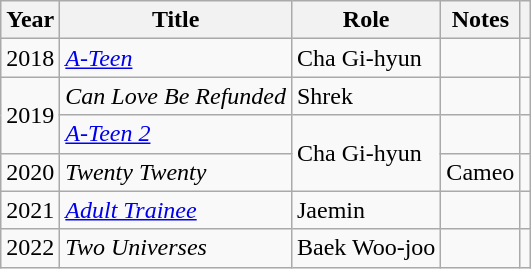<table class="wikitable">
<tr>
<th>Year</th>
<th>Title</th>
<th>Role</th>
<th>Notes</th>
<th scope="col" class="unsortable"></th>
</tr>
<tr>
<td>2018</td>
<td><em><a href='#'>A-Teen</a></em></td>
<td>Cha Gi-hyun</td>
<td></td>
<td></td>
</tr>
<tr>
<td rowspan="2">2019</td>
<td><em>Can Love Be Refunded</em></td>
<td>Shrek</td>
<td></td>
</tr>
<tr>
<td><em><a href='#'>A-Teen 2</a></em></td>
<td rowspan=2>Cha Gi-hyun</td>
<td></td>
<td></td>
</tr>
<tr>
<td>2020</td>
<td><em>Twenty Twenty</em></td>
<td>Cameo</td>
<td></td>
</tr>
<tr>
<td>2021</td>
<td><em><a href='#'>Adult Trainee</a></em></td>
<td>Jaemin</td>
<td></td>
<td></td>
</tr>
<tr>
<td>2022</td>
<td><em>Two Universes</em></td>
<td>Baek Woo-joo</td>
<td></td>
<td></td>
</tr>
</table>
